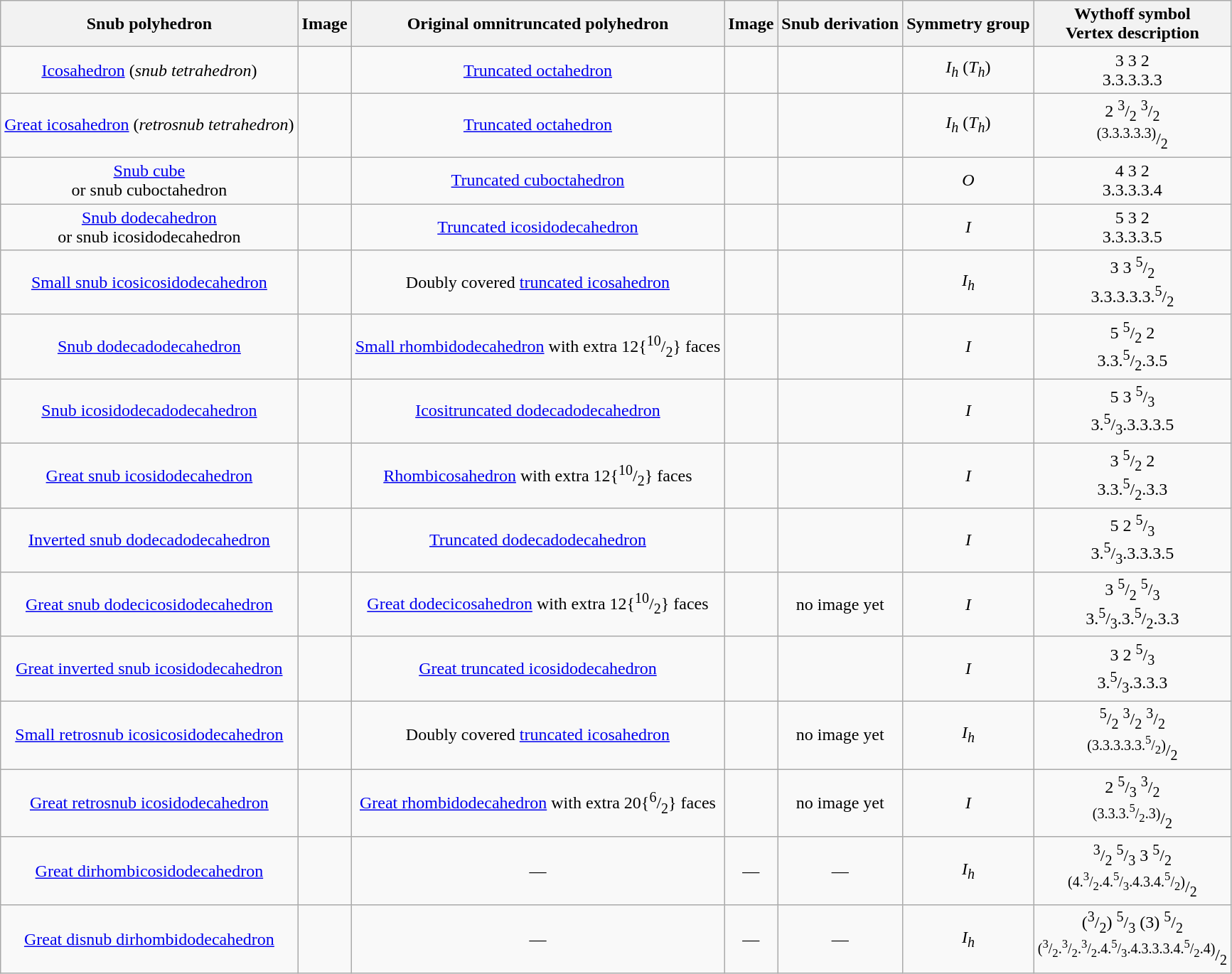<table class="wikitable">
<tr>
<th>Snub polyhedron</th>
<th>Image</th>
<th>Original omnitruncated polyhedron</th>
<th>Image</th>
<th>Snub derivation</th>
<th>Symmetry group</th>
<th>Wythoff symbol<br>Vertex description</th>
</tr>
<tr align=center>
<td><a href='#'>Icosahedron</a> (<em>snub tetrahedron</em>)</td>
<td></td>
<td><a href='#'>Truncated octahedron</a></td>
<td></td>
<td></td>
<td><em>I<sub>h</sub></em> (<em>T<sub>h</sub></em>)</td>
<td> 3 3 2<br>3.3.3.3.3</td>
</tr>
<tr align=center>
<td><a href='#'>Great icosahedron</a> (<em>retrosnub tetrahedron</em>)</td>
<td></td>
<td><a href='#'>Truncated octahedron</a></td>
<td></td>
<td></td>
<td><em>I<sub>h</sub></em> (<em>T<sub>h</sub></em>)</td>
<td> 2 <sup>3</sup>/<sub>2</sub> <sup>3</sup>/<sub>2</sub><br><sup>(3.3.3.3.3)</sup>/<sub>2</sub></td>
</tr>
<tr align=center>
<td><a href='#'>Snub cube</a><br>or snub cuboctahedron</td>
<td></td>
<td><a href='#'>Truncated cuboctahedron</a></td>
<td></td>
<td></td>
<td><em>O</em></td>
<td> 4 3 2<br>3.3.3.3.4</td>
</tr>
<tr align=center>
<td><a href='#'>Snub dodecahedron</a><br>or snub icosidodecahedron</td>
<td></td>
<td><a href='#'>Truncated icosidodecahedron</a></td>
<td></td>
<td></td>
<td><em>I</em></td>
<td> 5 3 2<br>3.3.3.3.5</td>
</tr>
<tr align=center>
<td><a href='#'>Small snub icosicosidodecahedron</a></td>
<td></td>
<td>Doubly covered <a href='#'>truncated icosahedron</a></td>
<td></td>
<td></td>
<td><em>I<sub>h</sub></em></td>
<td> 3 3 <sup>5</sup>/<sub>2</sub><br>3.3.3.3.3.<sup>5</sup>/<sub>2</sub></td>
</tr>
<tr align=center>
<td><a href='#'>Snub dodecadodecahedron</a></td>
<td></td>
<td><a href='#'>Small rhombidodecahedron</a> with extra 12{<sup>10</sup>/<sub>2</sub>} faces</td>
<td></td>
<td></td>
<td><em>I</em></td>
<td> 5 <sup>5</sup>/<sub>2</sub> 2<br>3.3.<sup>5</sup>/<sub>2</sub>.3.5</td>
</tr>
<tr align=center>
<td><a href='#'>Snub icosidodecadodecahedron</a></td>
<td></td>
<td><a href='#'>Icositruncated dodecadodecahedron</a></td>
<td></td>
<td></td>
<td><em>I</em></td>
<td> 5 3 <sup>5</sup>/<sub>3</sub><br>3.<sup>5</sup>/<sub>3</sub>.3.3.3.5</td>
</tr>
<tr align=center>
<td><a href='#'>Great snub icosidodecahedron</a></td>
<td></td>
<td><a href='#'>Rhombicosahedron</a> with extra 12{<sup>10</sup>/<sub>2</sub>} faces</td>
<td></td>
<td></td>
<td><em>I</em></td>
<td> 3 <sup>5</sup>/<sub>2</sub> 2<br>3.3.<sup>5</sup>/<sub>2</sub>.3.3</td>
</tr>
<tr align=center>
<td><a href='#'>Inverted snub dodecadodecahedron</a></td>
<td></td>
<td><a href='#'>Truncated dodecadodecahedron</a></td>
<td></td>
<td></td>
<td><em>I</em></td>
<td> 5 2 <sup>5</sup>/<sub>3</sub><br>3.<sup>5</sup>/<sub>3</sub>.3.3.3.5</td>
</tr>
<tr align=center>
<td><a href='#'>Great snub dodecicosidodecahedron</a></td>
<td></td>
<td><a href='#'>Great dodecicosahedron</a> with extra 12{<sup>10</sup>/<sub>2</sub>} faces</td>
<td></td>
<td>no image yet</td>
<td><em>I</em></td>
<td> 3 <sup>5</sup>/<sub>2</sub> <sup>5</sup>/<sub>3</sub><br>3.<sup>5</sup>/<sub>3</sub>.3.<sup>5</sup>/<sub>2</sub>.3.3</td>
</tr>
<tr align=center>
<td><a href='#'>Great inverted snub icosidodecahedron</a></td>
<td></td>
<td><a href='#'>Great truncated icosidodecahedron</a></td>
<td></td>
<td></td>
<td><em>I</em></td>
<td> 3 2 <sup>5</sup>/<sub>3</sub><br>3.<sup>5</sup>/<sub>3</sub>.3.3.3</td>
</tr>
<tr align=center>
<td><a href='#'>Small retrosnub icosicosidodecahedron</a></td>
<td></td>
<td>Doubly covered <a href='#'>truncated icosahedron</a></td>
<td></td>
<td>no image yet</td>
<td><em>I<sub>h</sub></em></td>
<td> <sup>5</sup>/<sub>2</sub> <sup>3</sup>/<sub>2</sub> <sup>3</sup>/<sub>2</sub><br><sup>(3.3.3.3.3.<sup>5</sup>/<sub>2</sub>)</sup>/<sub>2</sub></td>
</tr>
<tr align=center>
<td><a href='#'>Great retrosnub icosidodecahedron</a></td>
<td></td>
<td><a href='#'>Great rhombidodecahedron</a> with extra 20{<sup>6</sup>/<sub>2</sub>} faces</td>
<td></td>
<td>no image yet</td>
<td><em>I</em></td>
<td> 2 <sup>5</sup>/<sub>3</sub> <sup>3</sup>/<sub>2</sub><br><sup>(3.3.3.<sup>5</sup>/<sub>2</sub>.3)</sup>/<sub>2</sub></td>
</tr>
<tr align=center>
<td><a href='#'>Great dirhombicosidodecahedron</a></td>
<td></td>
<td>—</td>
<td>—</td>
<td>—</td>
<td><em>I<sub>h</sub></em></td>
<td> <sup>3</sup>/<sub>2</sub> <sup>5</sup>/<sub>3</sub> 3 <sup>5</sup>/<sub>2</sub><br><sup>(4.<sup>3</sup>/<sub>2</sub>.4.<sup>5</sup>/<sub>3</sub>.4.3.4.<sup>5</sup>/<sub>2</sub>)</sup>/<sub>2</sub></td>
</tr>
<tr align=center>
<td><a href='#'>Great disnub dirhombidodecahedron</a></td>
<td></td>
<td>—</td>
<td>—</td>
<td>—</td>
<td><em>I<sub>h</sub></em></td>
<td> (<sup>3</sup>/<sub>2</sub>) <sup>5</sup>/<sub>3</sub> (3) <sup>5</sup>/<sub>2</sub><br><sup>(<sup>3</sup>/<sub>2</sub>.<sup>3</sup>/<sub>2</sub>.<sup>3</sup>/<sub>2</sub>.4.<sup>5</sup>/<sub>3</sub>.4.3.3.3.4.<sup>5</sup>/<sub>2</sub>.4)</sup>/<sub>2</sub></td>
</tr>
</table>
